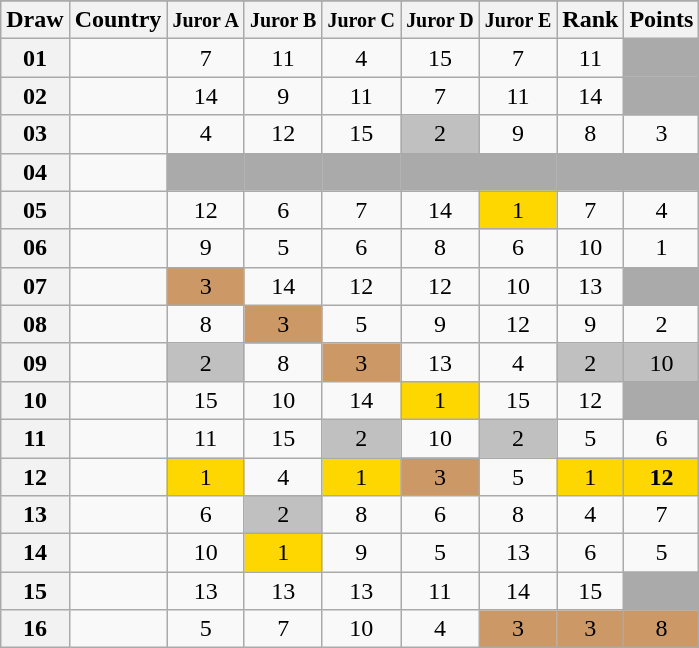<table class="sortable wikitable collapsible plainrowheaders" style="text-align:center;">
<tr>
</tr>
<tr>
<th scope="col">Draw</th>
<th scope="col">Country</th>
<th scope="col"><small>Juror A</small></th>
<th scope="col"><small>Juror B</small></th>
<th scope="col"><small>Juror C</small></th>
<th scope="col"><small>Juror D</small></th>
<th scope="col"><small>Juror E</small></th>
<th scope="col">Rank</th>
<th scope="col">Points</th>
</tr>
<tr>
<th scope="row" style="text-align:center;">01</th>
<td style="text-align:left;"></td>
<td>7</td>
<td>11</td>
<td>4</td>
<td>15</td>
<td>7</td>
<td>11</td>
<td style="background:#AAAAAA;"></td>
</tr>
<tr>
<th scope="row" style="text-align:center;">02</th>
<td style="text-align:left;"></td>
<td>14</td>
<td>9</td>
<td>11</td>
<td>7</td>
<td>11</td>
<td>14</td>
<td style="background:#AAAAAA;"></td>
</tr>
<tr>
<th scope="row" style="text-align:center;">03</th>
<td style="text-align:left;"></td>
<td>4</td>
<td>12</td>
<td>15</td>
<td style="background:silver;">2</td>
<td>9</td>
<td>8</td>
<td>3</td>
</tr>
<tr class="sortbottom">
<th scope="row" style="text-align:center;">04</th>
<td style="text-align:left;"></td>
<td style="background:#AAAAAA;"></td>
<td style="background:#AAAAAA;"></td>
<td style="background:#AAAAAA;"></td>
<td style="background:#AAAAAA;"></td>
<td style="background:#AAAAAA;"></td>
<td style="background:#AAAAAA;"></td>
<td style="background:#AAAAAA;"></td>
</tr>
<tr>
<th scope="row" style="text-align:center;">05</th>
<td style="text-align:left;"></td>
<td>12</td>
<td>6</td>
<td>7</td>
<td>14</td>
<td style="background:gold;">1</td>
<td>7</td>
<td>4</td>
</tr>
<tr>
<th scope="row" style="text-align:center;">06</th>
<td style="text-align:left;"></td>
<td>9</td>
<td>5</td>
<td>6</td>
<td>8</td>
<td>6</td>
<td>10</td>
<td>1</td>
</tr>
<tr>
<th scope="row" style="text-align:center;">07</th>
<td style="text-align:left;"></td>
<td style="background:#CC9966;">3</td>
<td>14</td>
<td>12</td>
<td>12</td>
<td>10</td>
<td>13</td>
<td style="background:#AAAAAA;"></td>
</tr>
<tr>
<th scope="row" style="text-align:center;">08</th>
<td style="text-align:left;"></td>
<td>8</td>
<td style="background:#CC9966;">3</td>
<td>5</td>
<td>9</td>
<td>12</td>
<td>9</td>
<td>2</td>
</tr>
<tr>
<th scope="row" style="text-align:center;">09</th>
<td style="text-align:left;"></td>
<td style="background:silver;">2</td>
<td>8</td>
<td style="background:#CC9966;">3</td>
<td>13</td>
<td>4</td>
<td style="background:silver;">2</td>
<td style="background:silver;">10</td>
</tr>
<tr>
<th scope="row" style="text-align:center;">10</th>
<td style="text-align:left;"></td>
<td>15</td>
<td>10</td>
<td>14</td>
<td style="background:gold;">1</td>
<td>15</td>
<td>12</td>
<td style="background:#AAAAAA;"></td>
</tr>
<tr>
<th scope="row" style="text-align:center;">11</th>
<td style="text-align:left;"></td>
<td>11</td>
<td>15</td>
<td style="background:silver;">2</td>
<td>10</td>
<td style="background:silver;">2</td>
<td>5</td>
<td>6</td>
</tr>
<tr>
<th scope="row" style="text-align:center;">12</th>
<td style="text-align:left;"></td>
<td style="background:gold;">1</td>
<td>4</td>
<td style="background:gold;">1</td>
<td style="background:#CC9966;">3</td>
<td>5</td>
<td style="background:gold;">1</td>
<td style="background:gold;"><strong>12</strong></td>
</tr>
<tr>
<th scope="row" style="text-align:center;">13</th>
<td style="text-align:left;"></td>
<td>6</td>
<td style="background:silver;">2</td>
<td>8</td>
<td>6</td>
<td>8</td>
<td>4</td>
<td>7</td>
</tr>
<tr>
<th scope="row" style="text-align:center;">14</th>
<td style="text-align:left;"></td>
<td>10</td>
<td style="background:gold;">1</td>
<td>9</td>
<td>5</td>
<td>13</td>
<td>6</td>
<td>5</td>
</tr>
<tr>
<th scope="row" style="text-align:center;">15</th>
<td style="text-align:left;"></td>
<td>13</td>
<td>13</td>
<td>13</td>
<td>11</td>
<td>14</td>
<td>15</td>
<td style="background:#AAAAAA;"></td>
</tr>
<tr>
<th scope="row" style="text-align:center;">16</th>
<td style="text-align:left;"></td>
<td>5</td>
<td>7</td>
<td>10</td>
<td>4</td>
<td style="background:#CC9966;">3</td>
<td style="background:#CC9966;">3</td>
<td style="background:#CC9966;">8</td>
</tr>
</table>
